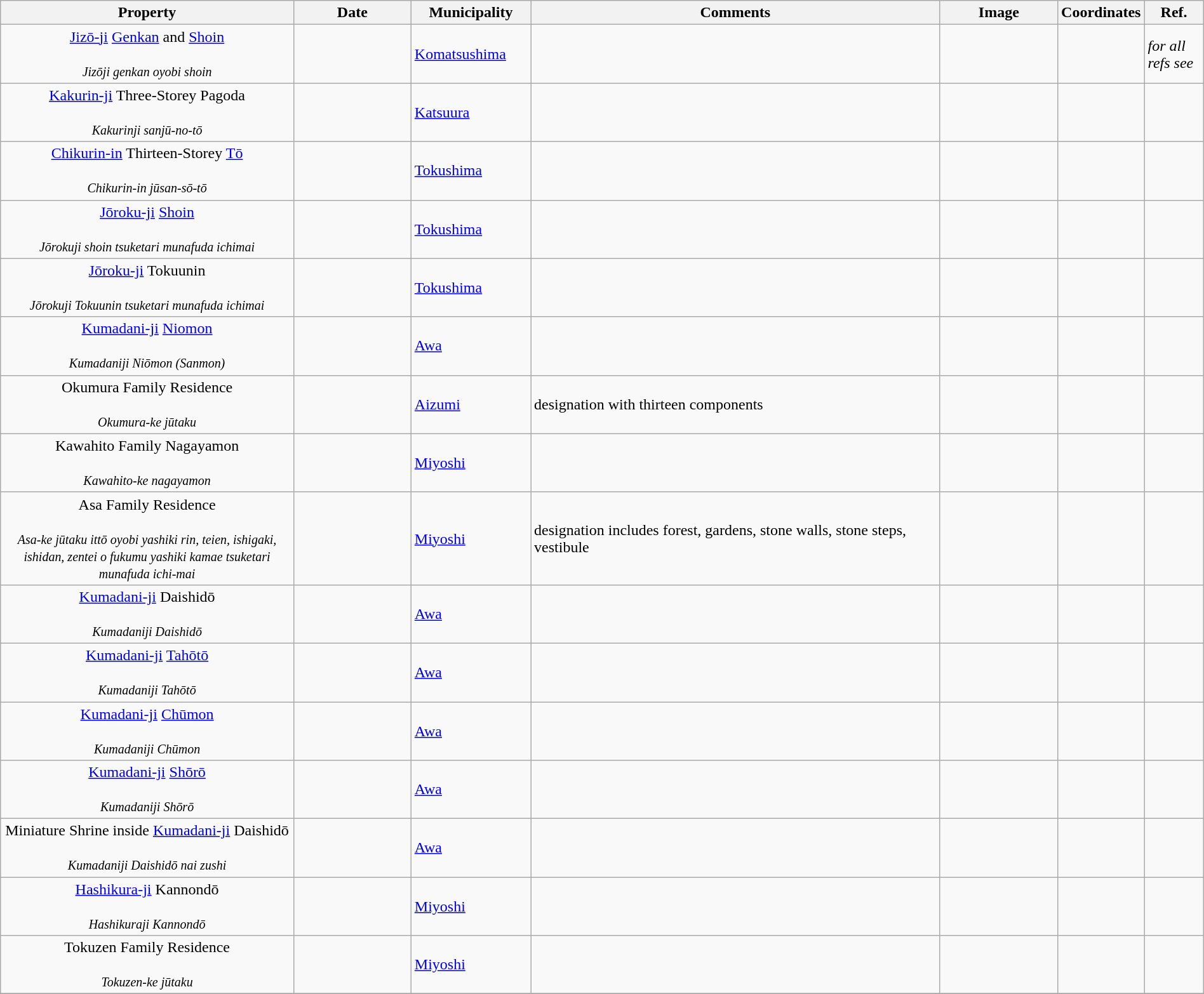<table class="wikitable sortable"  style="width:100%;">
<tr>
<th width="25%" align="left">Property</th>
<th width="10%" align="left">Date</th>
<th width="10%" align="left">Municipality</th>
<th width="35%" align="left" class="unsortable">Comments</th>
<th width="10%" align="left" class="unsortable">Image</th>
<th width="5%" align="left" class="unsortable">Coordinates</th>
<th width="5%" align="left" class="unsortable">Ref.</th>
</tr>
<tr>
<td align="center"><a href='#'>Jizō-ji</a> <a href='#'>Genkan</a> and <a href='#'>Shoin</a><br><br><small><em>Jizōji genkan oyobi shoin</em></small></td>
<td></td>
<td><a href='#'>Komatsushima</a></td>
<td></td>
<td></td>
<td></td>
<td><em>for all refs see</em> </td>
</tr>
<tr>
<td align="center"><a href='#'>Kakurin-ji</a> Three-Storey Pagoda<br><br><small><em>Kakurinji sanjū-no-tō</em></small></td>
<td></td>
<td><a href='#'>Katsuura</a></td>
<td></td>
<td></td>
<td></td>
<td></td>
</tr>
<tr>
<td align="center"><a href='#'>Chikurin-in</a> Thirteen-Storey <a href='#'>Tō</a><br><br><small><em>Chikurin-in jūsan-sō-tō</em></small></td>
<td></td>
<td><a href='#'>Tokushima</a></td>
<td></td>
<td></td>
<td></td>
<td></td>
</tr>
<tr>
<td align="center"><a href='#'>Jōroku-ji</a> <a href='#'>Shoin</a><br><br><small><em>Jōrokuji shoin tsuketari munafuda ichimai</em></small></td>
<td></td>
<td><a href='#'>Tokushima</a></td>
<td></td>
<td></td>
<td></td>
<td></td>
</tr>
<tr>
<td align="center"><a href='#'>Jōroku-ji</a> Tokuunin<br><br><small><em>Jōrokuji Tokuunin tsuketari munafuda ichimai</em></small></td>
<td></td>
<td><a href='#'>Tokushima</a></td>
<td></td>
<td></td>
<td></td>
<td></td>
</tr>
<tr>
<td align="center"><a href='#'>Kumadani-ji</a> <a href='#'>Nio</a><a href='#'>mon</a><br><br><small><em>Kumadaniji Niōmon (Sanmon)</em></small></td>
<td></td>
<td><a href='#'>Awa</a></td>
<td></td>
<td></td>
<td></td>
<td></td>
</tr>
<tr>
<td align="center">Okumura Family Residence<br><br><small><em>Okumura-ke jūtaku</em></small></td>
<td></td>
<td><a href='#'>Aizumi</a></td>
<td>designation with thirteen components</td>
<td></td>
<td></td>
<td></td>
</tr>
<tr>
<td align="center">Kawahito Family Nagayamon<br><br><small><em>Kawahito-ke nagayamon</em></small></td>
<td></td>
<td><a href='#'>Miyoshi</a></td>
<td></td>
<td></td>
<td></td>
<td></td>
</tr>
<tr>
<td align="center">Asa Family Residence<br><br><small><em>Asa-ke jūtaku ittō oyobi yashiki rin, teien, ishigaki, ishidan, zentei o fukumu yashiki kamae tsuketari munafuda ichi-mai</em></small></td>
<td></td>
<td><a href='#'>Miyoshi</a></td>
<td>designation includes forest, gardens, stone walls, stone steps, vestibule</td>
<td></td>
<td></td>
<td></td>
</tr>
<tr>
<td align="center"><a href='#'>Kumadani-ji</a> Daishidō<br><br><small><em>Kumadaniji Daishidō</em></small></td>
<td></td>
<td><a href='#'>Awa</a></td>
<td></td>
<td></td>
<td></td>
<td></td>
</tr>
<tr>
<td align="center"><a href='#'>Kumadani-ji</a> <a href='#'>Tahōtō</a><br><br><small><em>Kumadaniji Tahōtō</em></small></td>
<td></td>
<td><a href='#'>Awa</a></td>
<td></td>
<td></td>
<td></td>
<td></td>
</tr>
<tr>
<td align="center"><a href='#'>Kumadani-ji</a> <a href='#'>Chūmon</a><br><br><small><em>Kumadaniji Chūmon</em></small></td>
<td></td>
<td><a href='#'>Awa</a></td>
<td></td>
<td></td>
<td></td>
<td></td>
</tr>
<tr>
<td align="center"><a href='#'>Kumadani-ji</a> <a href='#'>Shōrō</a><br><br><small><em>Kumadaniji Shōrō</em></small></td>
<td></td>
<td><a href='#'>Awa</a></td>
<td></td>
<td></td>
<td></td>
<td></td>
</tr>
<tr>
<td align="center">Miniature Shrine inside <a href='#'>Kumadani-ji</a> Daishidō<br><br><small><em>Kumadaniji Daishidō nai zushi</em></small></td>
<td></td>
<td><a href='#'>Awa</a></td>
<td></td>
<td></td>
<td></td>
<td></td>
</tr>
<tr>
<td align="center"><a href='#'>Hashikura-ji</a> Kannondō<br><br><small><em>Hashikuraji Kannondō</em></small></td>
<td></td>
<td><a href='#'>Miyoshi</a></td>
<td></td>
<td></td>
<td></td>
<td></td>
</tr>
<tr>
<td align="center">Tokuzen Family Residence<br><br><small><em>Tokuzen-ke jūtaku</em></small></td>
<td></td>
<td><a href='#'>Miyoshi</a></td>
<td></td>
<td></td>
<td></td>
<td></td>
</tr>
<tr>
</tr>
</table>
